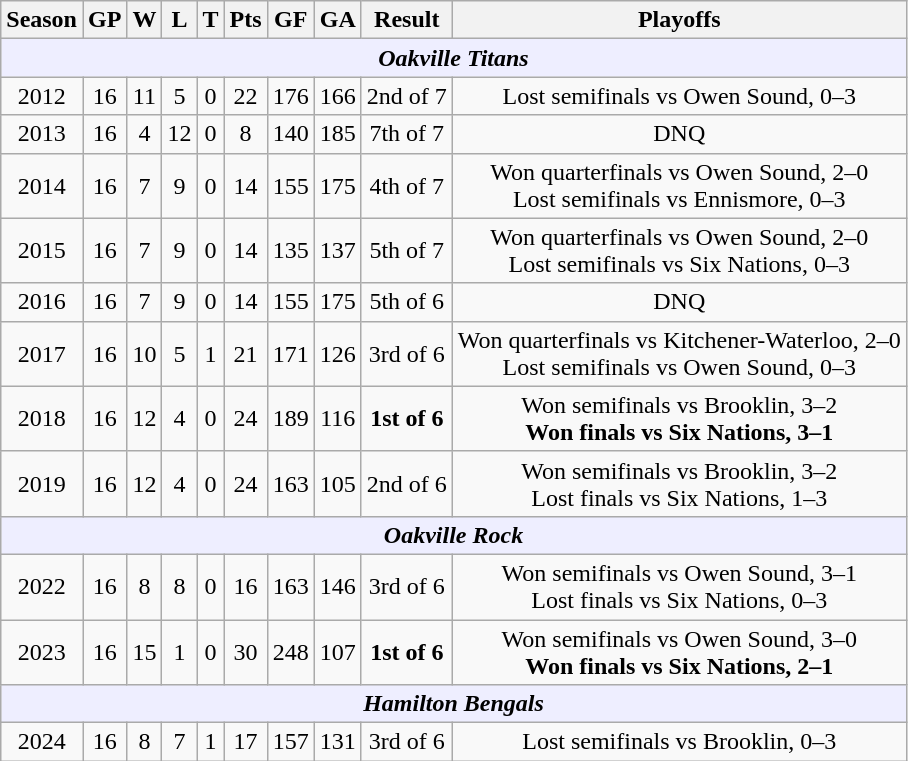<table class="wikitable">
<tr>
<th>Season</th>
<th>GP</th>
<th>W</th>
<th>L</th>
<th>T</th>
<th>Pts</th>
<th>GF</th>
<th>GA</th>
<th>Result</th>
<th>Playoffs</th>
</tr>
<tr align="center" bgcolor="#eeeeff">
<td colspan="10"><strong><em>Oakville Titans</em></strong></td>
</tr>
<tr align="center">
<td>2012</td>
<td>16</td>
<td>11</td>
<td>5</td>
<td>0</td>
<td>22</td>
<td>176</td>
<td>166</td>
<td>2nd of 7</td>
<td>Lost semifinals vs Owen Sound, 0–3</td>
</tr>
<tr align="center">
<td>2013</td>
<td>16</td>
<td>4</td>
<td>12</td>
<td>0</td>
<td>8</td>
<td>140</td>
<td>185</td>
<td>7th of 7</td>
<td>DNQ</td>
</tr>
<tr align="center">
<td>2014</td>
<td>16</td>
<td>7</td>
<td>9</td>
<td>0</td>
<td>14</td>
<td>155</td>
<td>175</td>
<td>4th of 7</td>
<td>Won quarterfinals vs Owen Sound, 2–0<br>Lost semifinals vs Ennismore, 0–3</td>
</tr>
<tr align="center">
<td>2015</td>
<td>16</td>
<td>7</td>
<td>9</td>
<td>0</td>
<td>14</td>
<td>135</td>
<td>137</td>
<td>5th of 7</td>
<td>Won quarterfinals vs Owen Sound, 2–0<br>Lost semifinals vs Six Nations, 0–3</td>
</tr>
<tr align="center">
<td>2016</td>
<td>16</td>
<td>7</td>
<td>9</td>
<td>0</td>
<td>14</td>
<td>155</td>
<td>175</td>
<td>5th of 6</td>
<td>DNQ</td>
</tr>
<tr align="center">
<td>2017</td>
<td>16</td>
<td>10</td>
<td>5</td>
<td>1</td>
<td>21</td>
<td>171</td>
<td>126</td>
<td>3rd of 6</td>
<td>Won quarterfinals vs Kitchener-Waterloo, 2–0<br>Lost semifinals vs Owen Sound, 0–3</td>
</tr>
<tr align="center">
<td>2018</td>
<td>16</td>
<td>12</td>
<td>4</td>
<td>0</td>
<td>24</td>
<td>189</td>
<td>116</td>
<td><strong>1st of 6</strong></td>
<td>Won semifinals vs Brooklin, 3–2<br><strong>Won finals vs Six Nations, 3–1</strong></td>
</tr>
<tr align="center">
<td>2019</td>
<td>16</td>
<td>12</td>
<td>4</td>
<td>0</td>
<td>24</td>
<td>163</td>
<td>105</td>
<td>2nd of 6</td>
<td>Won semifinals vs Brooklin, 3–2<br>Lost finals vs Six Nations, 1–3</td>
</tr>
<tr align="center" bgcolor="#eeeeff">
<td colspan="10"><strong><em>Oakville Rock</em></strong></td>
</tr>
<tr align="center">
<td>2022</td>
<td>16</td>
<td>8</td>
<td>8</td>
<td>0</td>
<td>16</td>
<td>163</td>
<td>146</td>
<td>3rd of 6</td>
<td>Won semifinals vs Owen Sound, 3–1<br>Lost finals vs Six Nations, 0–3</td>
</tr>
<tr align="center">
<td>2023</td>
<td>16</td>
<td>15</td>
<td>1</td>
<td>0</td>
<td>30</td>
<td>248</td>
<td>107</td>
<td><strong>1st of 6</strong></td>
<td>Won semifinals vs Owen Sound, 3–0<br><strong>Won finals vs Six Nations, 2–1</strong></td>
</tr>
<tr align="center" bgcolor="#eeeeff">
<td colspan="10"><strong><em>Hamilton Bengals</em></strong></td>
</tr>
<tr align="center">
<td>2024</td>
<td>16</td>
<td>8</td>
<td>7</td>
<td>1</td>
<td>17</td>
<td>157</td>
<td>131</td>
<td>3rd of 6</td>
<td>Lost semifinals vs Brooklin, 0–3</td>
</tr>
</table>
